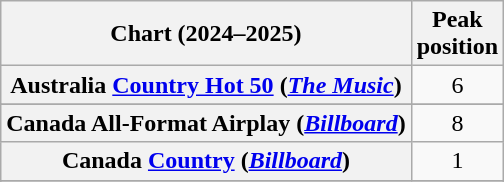<table class="wikitable sortable plainrowheaders" style="text-align:center">
<tr>
<th scope="col">Chart (2024–2025)</th>
<th scope="col">Peak<br>position</th>
</tr>
<tr>
<th scope="row">Australia <a href='#'>Country Hot 50</a> (<em><a href='#'>The Music</a></em>)</th>
<td>6</td>
</tr>
<tr>
</tr>
<tr>
<th scope="row">Canada All-Format Airplay (<em><a href='#'>Billboard</a></em>)</th>
<td>8</td>
</tr>
<tr>
<th scope="row">Canada <a href='#'>Country</a> (<em><a href='#'>Billboard</a></em>)</th>
<td>1</td>
</tr>
<tr>
</tr>
<tr>
</tr>
<tr>
</tr>
</table>
